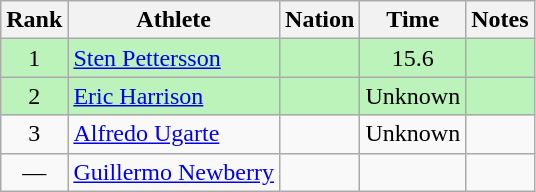<table class="wikitable sortable" style="text-align:center">
<tr>
<th>Rank</th>
<th>Athlete</th>
<th>Nation</th>
<th>Time</th>
<th>Notes</th>
</tr>
<tr bgcolor=bbf3bb>
<td>1</td>
<td align=left><a href='#'>Sten Pettersson</a></td>
<td align=left></td>
<td>15.6</td>
<td></td>
</tr>
<tr bgcolor=bbf3bb>
<td>2</td>
<td align=left><a href='#'>Eric Harrison</a></td>
<td align=left></td>
<td>Unknown</td>
<td></td>
</tr>
<tr>
<td>3</td>
<td align=left><a href='#'>Alfredo Ugarte</a></td>
<td align=left></td>
<td>Unknown</td>
<td></td>
</tr>
<tr>
<td data-sort-value=4>—</td>
<td align=left><a href='#'>Guillermo Newberry</a></td>
<td align=left></td>
<td></td>
<td></td>
</tr>
</table>
